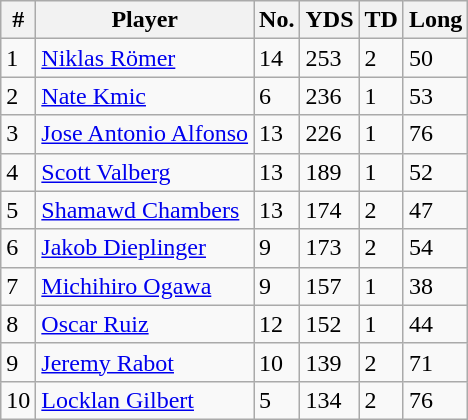<table class="wikitable sortable">
<tr>
<th>#</th>
<th>Player</th>
<th>No.</th>
<th>YDS</th>
<th>TD</th>
<th>Long</th>
</tr>
<tr>
<td>1</td>
<td> <a href='#'>Niklas Römer</a></td>
<td>14</td>
<td>253</td>
<td>2</td>
<td>50</td>
</tr>
<tr>
<td>2</td>
<td> <a href='#'>Nate Kmic</a></td>
<td>6</td>
<td>236</td>
<td>1</td>
<td>53</td>
</tr>
<tr>
<td>3</td>
<td> <a href='#'>Jose Antonio Alfonso</a></td>
<td>13</td>
<td>226</td>
<td>1</td>
<td>76</td>
</tr>
<tr>
<td>4</td>
<td> <a href='#'>Scott Valberg</a></td>
<td>13</td>
<td>189</td>
<td>1</td>
<td>52</td>
</tr>
<tr>
<td>5</td>
<td> <a href='#'>Shamawd Chambers</a></td>
<td>13</td>
<td>174</td>
<td>2</td>
<td>47</td>
</tr>
<tr>
<td>6</td>
<td> <a href='#'>Jakob Dieplinger</a></td>
<td>9</td>
<td>173</td>
<td>2</td>
<td>54</td>
</tr>
<tr>
<td>7</td>
<td> <a href='#'>Michihiro Ogawa</a></td>
<td>9</td>
<td>157</td>
<td>1</td>
<td>38</td>
</tr>
<tr>
<td>8</td>
<td> <a href='#'>Oscar Ruiz</a></td>
<td>12</td>
<td>152</td>
<td>1</td>
<td>44</td>
</tr>
<tr>
<td>9</td>
<td> <a href='#'>Jeremy Rabot</a></td>
<td>10</td>
<td>139</td>
<td>2</td>
<td>71</td>
</tr>
<tr>
<td>10</td>
<td> <a href='#'>Locklan Gilbert</a></td>
<td>5</td>
<td>134</td>
<td>2</td>
<td>76</td>
</tr>
</table>
